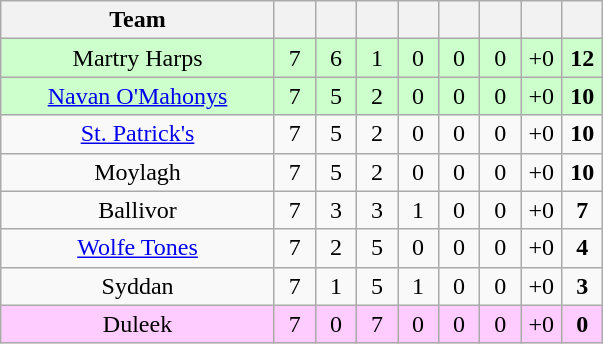<table class="wikitable" style="text-align:center">
<tr>
<th style="width:175px;">Team</th>
<th width="20"></th>
<th width="20"></th>
<th width="20"></th>
<th width="20"></th>
<th width="20"></th>
<th width="20"></th>
<th width="20"></th>
<th width="20"></th>
</tr>
<tr style="background:#cfc;">
<td>Martry Harps</td>
<td>7</td>
<td>6</td>
<td>1</td>
<td>0</td>
<td>0</td>
<td>0</td>
<td>+0</td>
<td><strong>12</strong></td>
</tr>
<tr style="background:#cfc;">
<td><a href='#'>Navan O'Mahonys</a></td>
<td>7</td>
<td>5</td>
<td>2</td>
<td>0</td>
<td>0</td>
<td>0</td>
<td>+0</td>
<td><strong>10</strong></td>
</tr>
<tr>
<td><a href='#'>St. Patrick's</a></td>
<td>7</td>
<td>5</td>
<td>2</td>
<td>0</td>
<td>0</td>
<td>0</td>
<td>+0</td>
<td><strong>10</strong></td>
</tr>
<tr>
<td>Moylagh</td>
<td>7</td>
<td>5</td>
<td>2</td>
<td>0</td>
<td>0</td>
<td>0</td>
<td>+0</td>
<td><strong>10</strong></td>
</tr>
<tr>
<td>Ballivor</td>
<td>7</td>
<td>3</td>
<td>3</td>
<td>1</td>
<td>0</td>
<td>0</td>
<td>+0</td>
<td><strong>7</strong></td>
</tr>
<tr>
<td><a href='#'>Wolfe Tones</a></td>
<td>7</td>
<td>2</td>
<td>5</td>
<td>0</td>
<td>0</td>
<td>0</td>
<td>+0</td>
<td><strong>4</strong></td>
</tr>
<tr>
<td>Syddan</td>
<td>7</td>
<td>1</td>
<td>5</td>
<td>1</td>
<td>0</td>
<td>0</td>
<td>+0</td>
<td><strong>3</strong></td>
</tr>
<tr style="background:#fcf;">
<td>Duleek</td>
<td>7</td>
<td>0</td>
<td>7</td>
<td>0</td>
<td>0</td>
<td>0</td>
<td>+0</td>
<td><strong>0</strong></td>
</tr>
</table>
